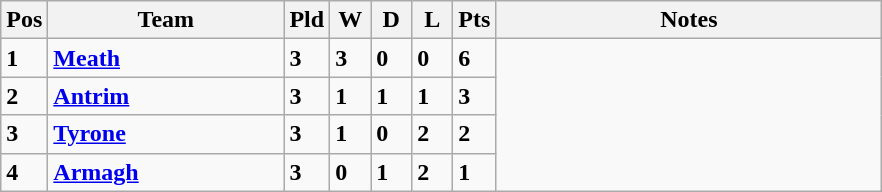<table class="wikitable" style="text-align: centre;">
<tr>
<th width=20>Pos</th>
<th width=150>Team</th>
<th width=20>Pld</th>
<th width=20>W</th>
<th width=20>D</th>
<th width=20>L</th>
<th width=20>Pts</th>
<th width=250>Notes</th>
</tr>
<tr style>
<td><strong>1</strong></td>
<td align=left><strong> <a href='#'>Meath</a> </strong></td>
<td><strong>3</strong></td>
<td><strong>3</strong></td>
<td><strong>0</strong></td>
<td><strong>0</strong></td>
<td><strong>6</strong></td>
</tr>
<tr style>
<td><strong>2</strong></td>
<td align=left><strong> <a href='#'>Antrim</a> </strong></td>
<td><strong>3</strong></td>
<td><strong>1</strong></td>
<td><strong>1</strong></td>
<td><strong>1</strong></td>
<td><strong>3</strong></td>
</tr>
<tr style>
<td><strong>3</strong></td>
<td align=left><strong> <a href='#'>Tyrone</a> </strong></td>
<td><strong>3</strong></td>
<td><strong>1</strong></td>
<td><strong>0</strong></td>
<td><strong>2</strong></td>
<td><strong>2</strong></td>
</tr>
<tr style>
<td><strong>4</strong></td>
<td align=left><strong> <a href='#'>Armagh</a> </strong></td>
<td><strong>3</strong></td>
<td><strong>0</strong></td>
<td><strong>1</strong></td>
<td><strong>2</strong></td>
<td><strong>1</strong></td>
</tr>
</table>
